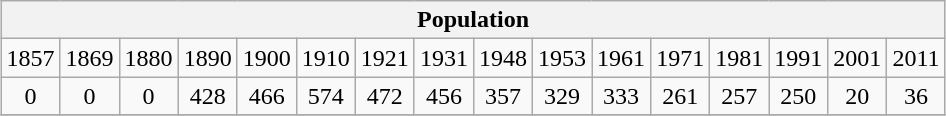<table class="wikitable" style="margin: 0.5em auto; text-align: center;">
<tr>
<th colspan="16">Population</th>
</tr>
<tr>
<td>1857</td>
<td>1869</td>
<td>1880</td>
<td>1890</td>
<td>1900</td>
<td>1910</td>
<td>1921</td>
<td>1931</td>
<td>1948</td>
<td>1953</td>
<td>1961</td>
<td>1971</td>
<td>1981</td>
<td>1991</td>
<td>2001</td>
<td>2011</td>
</tr>
<tr>
<td>0</td>
<td>0</td>
<td>0</td>
<td>428</td>
<td>466</td>
<td>574</td>
<td>472</td>
<td>456</td>
<td>357</td>
<td>329</td>
<td>333</td>
<td>261</td>
<td>257</td>
<td>250</td>
<td>20</td>
<td>36</td>
</tr>
<tr>
</tr>
</table>
